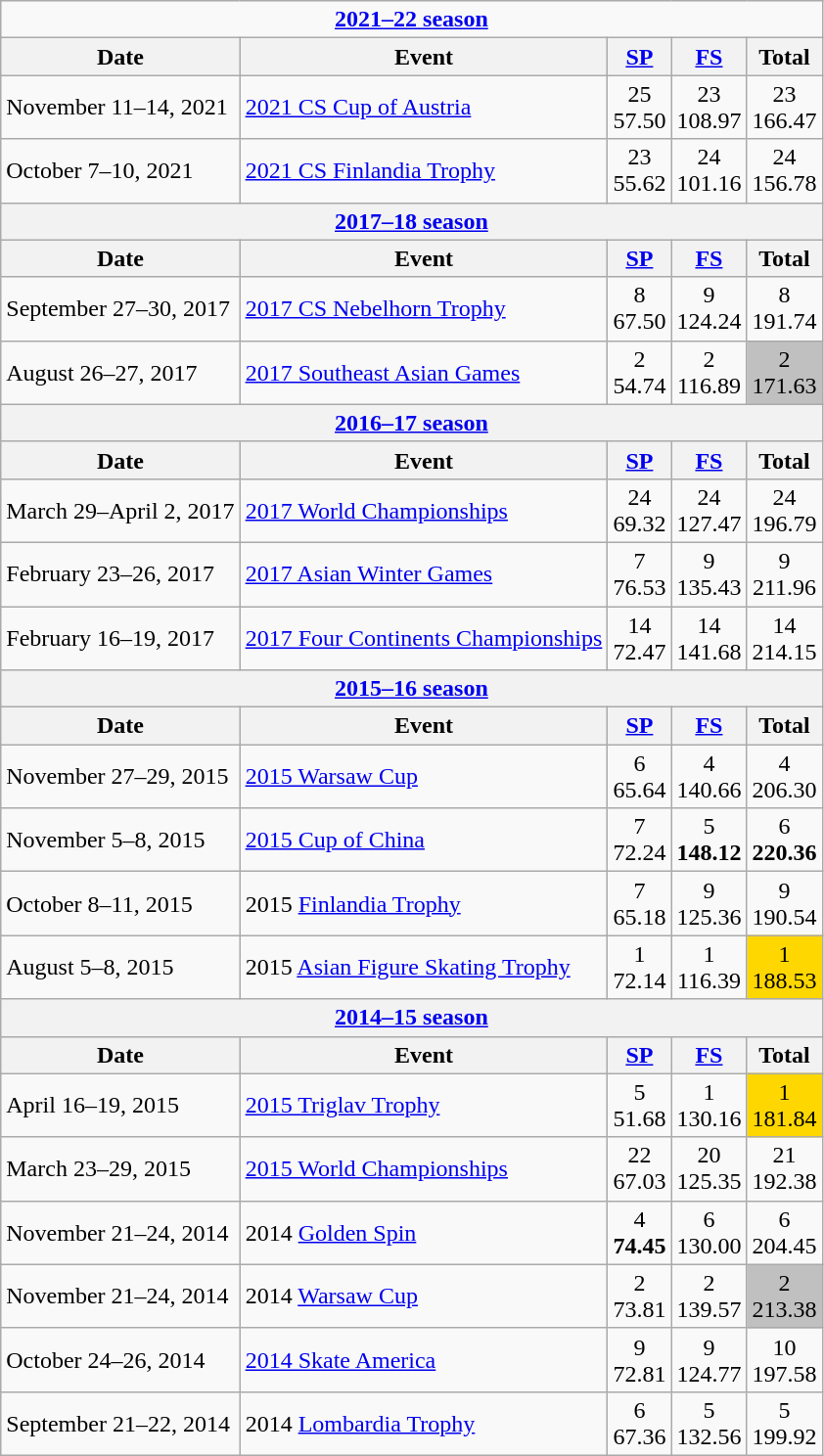<table class="wikitable">
<tr>
<td colspan=5 align=center><a href='#'><strong>2021–22 season</strong></a></td>
</tr>
<tr>
<th>Date</th>
<th>Event</th>
<th><a href='#'>SP</a></th>
<th><a href='#'>FS</a></th>
<th>Total</th>
</tr>
<tr>
<td>November 11–14, 2021</td>
<td><a href='#'>2021 CS Cup of Austria</a></td>
<td align=center>25 <br> 57.50</td>
<td align=center>23 <br> 108.97</td>
<td align=center>23 <br> 166.47</td>
</tr>
<tr>
<td>October 7–10, 2021</td>
<td><a href='#'>2021 CS Finlandia Trophy</a></td>
<td align=center>23 <br> 55.62</td>
<td align=center>24 <br> 101.16</td>
<td align=center>24 <br> 156.78</td>
</tr>
<tr>
<th colspan=5 align=center><a href='#'>2017–18 season</a></th>
</tr>
<tr>
<th>Date</th>
<th>Event</th>
<th><a href='#'>SP</a></th>
<th><a href='#'>FS</a></th>
<th>Total</th>
</tr>
<tr>
<td>September 27–30, 2017</td>
<td><a href='#'>2017 CS Nebelhorn Trophy</a></td>
<td align=center>8 <br> 67.50</td>
<td align=center>9 <br> 124.24</td>
<td align=center>8 <br> 191.74</td>
</tr>
<tr>
<td>August 26–27, 2017</td>
<td><a href='#'>2017 Southeast Asian Games</a></td>
<td align=center>2 <br> 54.74</td>
<td align=center>2 <br> 116.89</td>
<td align=center bgcolor=silver>2 <br> 171.63</td>
</tr>
<tr>
<th colspan=5 align=center><a href='#'>2016–17 season</a></th>
</tr>
<tr>
<th>Date</th>
<th>Event</th>
<th><a href='#'>SP</a></th>
<th><a href='#'>FS</a></th>
<th>Total</th>
</tr>
<tr>
<td>March 29–April 2, 2017</td>
<td><a href='#'>2017 World Championships</a></td>
<td align=center>24 <br> 69.32</td>
<td align=center>24 <br> 127.47</td>
<td align=center>24 <br> 196.79</td>
</tr>
<tr>
<td>February 23–26, 2017</td>
<td><a href='#'>2017 Asian Winter Games</a></td>
<td align=center>7 <br> 76.53</td>
<td align=center>9 <br> 135.43</td>
<td align=center>9 <br> 211.96</td>
</tr>
<tr>
<td>February 16–19, 2017</td>
<td><a href='#'>2017 Four Continents Championships</a></td>
<td align=center>14 <br> 72.47</td>
<td align=center>14 <br> 141.68</td>
<td align=center>14 <br> 214.15</td>
</tr>
<tr>
<th colspan=5 align=center><a href='#'>2015–16 season</a></th>
</tr>
<tr>
<th>Date</th>
<th>Event</th>
<th><a href='#'>SP</a></th>
<th><a href='#'>FS</a></th>
<th>Total</th>
</tr>
<tr>
<td>November 27–29, 2015</td>
<td><a href='#'>2015 Warsaw Cup</a></td>
<td align=center>6 <br> 65.64</td>
<td align=center>4 <br> 140.66</td>
<td align=center>4 <br> 206.30</td>
</tr>
<tr>
<td>November 5–8, 2015</td>
<td><a href='#'>2015 Cup of China</a></td>
<td align=center>7 <br> 72.24</td>
<td align=center>5 <br> <strong>148.12</strong></td>
<td align=center>6 <br> <strong>220.36</strong></td>
</tr>
<tr>
<td>October 8–11, 2015</td>
<td>2015 <a href='#'>Finlandia Trophy</a></td>
<td align=center>7 <br>65.18</td>
<td align=center>9 <br>125.36</td>
<td align=center>9 <br> 190.54</td>
</tr>
<tr>
<td>August 5–8, 2015</td>
<td>2015 <a href='#'>Asian Figure Skating Trophy</a></td>
<td align=center>1 <br> 72.14</td>
<td align=center>1 <br> 116.39</td>
<td align=center bgcolor=gold>1 <br> 188.53</td>
</tr>
<tr>
<th colspan=5 align=center><a href='#'>2014–15 season</a></th>
</tr>
<tr>
<th>Date</th>
<th>Event</th>
<th><a href='#'>SP</a></th>
<th><a href='#'>FS</a></th>
<th>Total</th>
</tr>
<tr>
<td>April 16–19, 2015</td>
<td><a href='#'>2015 Triglav Trophy</a></td>
<td align=center>5 <br> 51.68</td>
<td align=center>1 <br> 130.16</td>
<td align=center bgcolor=gold>1 <br> 181.84</td>
</tr>
<tr>
<td>March 23–29, 2015</td>
<td><a href='#'>2015 World Championships</a></td>
<td align=center>22 <br> 67.03</td>
<td align=center>20 <br> 125.35</td>
<td align=center>21 <br> 192.38</td>
</tr>
<tr>
<td>November 21–24, 2014</td>
<td>2014 <a href='#'>Golden Spin</a></td>
<td align=center>4 <br> <strong>74.45</strong></td>
<td align=center>6 <br> 130.00</td>
<td align=center>6 <br> 204.45</td>
</tr>
<tr>
<td>November 21–24, 2014</td>
<td>2014 <a href='#'>Warsaw Cup</a></td>
<td align=center>2 <br> 73.81</td>
<td align=center>2 <br> 139.57</td>
<td align=center bgcolor=silver>2 <br> 213.38</td>
</tr>
<tr>
<td>October 24–26, 2014</td>
<td><a href='#'>2014 Skate America</a></td>
<td align=center>9 <br> 72.81</td>
<td align=center>9 <br> 124.77</td>
<td align=center>10 <br> 197.58</td>
</tr>
<tr>
<td>September 21–22, 2014</td>
<td>2014 <a href='#'>Lombardia Trophy</a></td>
<td align=center>6 <br> 67.36</td>
<td align=center>5 <br> 132.56</td>
<td align=center>5 <br> 199.92</td>
</tr>
</table>
